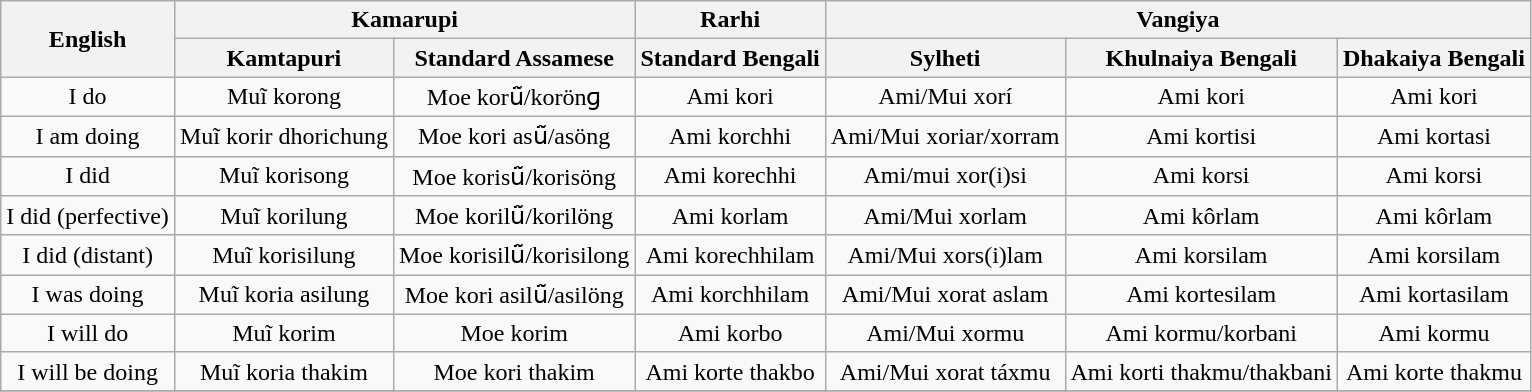<table class="wikitable" style="text-align:center;" align="center">
<tr>
<th rowspan="2">English</th>
<th colspan="2">Kamarupi</th>
<th>Rarhi</th>
<th colspan="3">Vangiya</th>
</tr>
<tr>
<th>Kamtapuri</th>
<th>Standard Assamese</th>
<th>Standard Bengali</th>
<th>Sylheti</th>
<th>Khulnaiya Bengali</th>
<th>Dhakaiya Bengali</th>
</tr>
<tr>
<td>I do</td>
<td>Muĩ korong</td>
<td>Moe korü̃/korönɡ</td>
<td>Ami kori</td>
<td>Ami/Mui xorí</td>
<td>Ami kori</td>
<td>Ami kori</td>
</tr>
<tr>
<td>I am doing</td>
<td>Muĩ korir dhorichung</td>
<td>Moe kori asü̃/asöng</td>
<td>Ami korchhi</td>
<td>Ami/Mui xoriar/xorram</td>
<td>Ami kortisi</td>
<td>Ami kortasi</td>
</tr>
<tr>
<td>I did</td>
<td>Muĩ korisong</td>
<td>Moe korisü̃/korisöng</td>
<td>Ami korechhi</td>
<td>Ami/mui xor(i)si</td>
<td>Ami korsi</td>
<td>Ami korsi</td>
</tr>
<tr>
<td>I did (perfective)</td>
<td>Muĩ korilung</td>
<td>Moe korilü̃/korilöng</td>
<td>Ami korlam</td>
<td>Ami/Mui xorlam</td>
<td>Ami kôrlam</td>
<td>Ami kôrlam</td>
</tr>
<tr>
<td>I did (distant)</td>
<td>Muĩ korisilung</td>
<td>Moe korisilü̃/korisilong</td>
<td>Ami korechhilam</td>
<td>Ami/Mui xors(i)lam</td>
<td>Ami korsilam</td>
<td>Ami korsilam</td>
</tr>
<tr>
<td>I was doing</td>
<td>Muĩ koria asilung</td>
<td>Moe kori asilü̃/asilöng</td>
<td>Ami korchhilam</td>
<td>Ami/Mui xorat aslam</td>
<td>Ami kortesilam</td>
<td>Ami kortasilam</td>
</tr>
<tr>
<td>I will do</td>
<td>Muĩ korim</td>
<td>Moe korim</td>
<td>Ami korbo</td>
<td>Ami/Mui xormu</td>
<td>Ami kormu/korbani</td>
<td>Ami kormu</td>
</tr>
<tr>
<td>I will be doing</td>
<td>Muĩ koria thakim</td>
<td>Moe kori thakim</td>
<td>Ami korte thakbo</td>
<td>Ami/Mui xorat táxmu</td>
<td>Ami korti thakmu/thakbani</td>
<td>Ami korte thakmu</td>
</tr>
<tr>
</tr>
</table>
